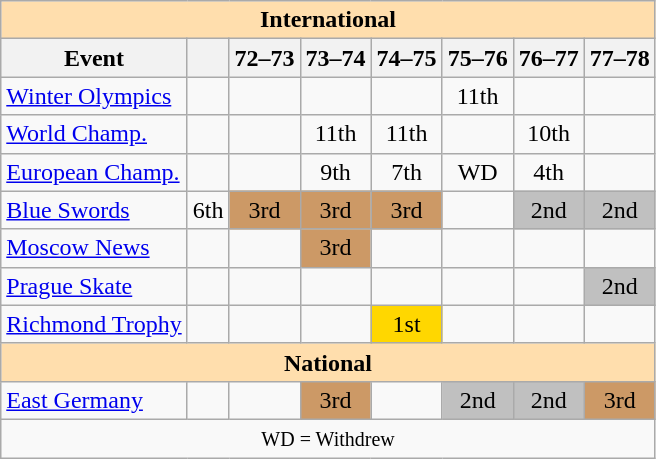<table class="wikitable" style="text-align:center">
<tr>
<th style="background-color: #ffdead; " colspan=8 align=center>International</th>
</tr>
<tr>
<th>Event</th>
<th></th>
<th>72–73</th>
<th>73–74</th>
<th>74–75</th>
<th>75–76</th>
<th>76–77</th>
<th>77–78</th>
</tr>
<tr>
<td align=left><a href='#'>Winter Olympics</a></td>
<td></td>
<td></td>
<td></td>
<td></td>
<td>11th</td>
<td></td>
<td></td>
</tr>
<tr>
<td align=left><a href='#'>World Champ.</a></td>
<td></td>
<td></td>
<td>11th</td>
<td>11th</td>
<td></td>
<td>10th</td>
<td></td>
</tr>
<tr>
<td align=left><a href='#'>European Champ.</a></td>
<td></td>
<td></td>
<td>9th</td>
<td>7th</td>
<td>WD</td>
<td>4th</td>
<td></td>
</tr>
<tr>
<td align=left><a href='#'>Blue Swords</a></td>
<td>6th</td>
<td bgcolor=cc9966>3rd</td>
<td bgcolor=cc9966>3rd</td>
<td bgcolor=cc9966>3rd</td>
<td></td>
<td bgcolor=silver>2nd</td>
<td bgcolor=silver>2nd</td>
</tr>
<tr>
<td align=left><a href='#'>Moscow News</a></td>
<td></td>
<td></td>
<td bgcolor=cc9966>3rd</td>
<td></td>
<td></td>
<td></td>
<td></td>
</tr>
<tr>
<td align=left><a href='#'>Prague Skate</a></td>
<td></td>
<td></td>
<td></td>
<td></td>
<td></td>
<td></td>
<td bgcolor=silver>2nd</td>
</tr>
<tr>
<td align=left><a href='#'>Richmond Trophy</a></td>
<td></td>
<td></td>
<td></td>
<td bgcolor=gold>1st</td>
<td></td>
<td></td>
<td></td>
</tr>
<tr>
<th style="background-color: #ffdead; " colspan=8 align=center>National</th>
</tr>
<tr>
<td align=left><a href='#'>East Germany</a></td>
<td></td>
<td></td>
<td bgcolor=cc9966>3rd</td>
<td></td>
<td bgcolor=silver>2nd</td>
<td bgcolor=silver>2nd</td>
<td bgcolor=cc9966>3rd</td>
</tr>
<tr>
<td colspan=8 align=center><small> WD = Withdrew </small></td>
</tr>
</table>
